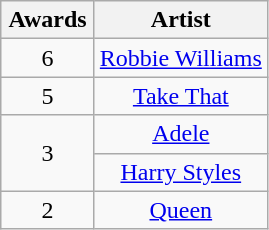<table class="wikitable" rowspan="2" style="text-align:center;">
<tr>
<th scope="col" style="width:55px;">Awards</th>
<th scope="col" style="text-align:center;">Artist</th>
</tr>
<tr>
<td>6</td>
<td><a href='#'>Robbie Williams</a></td>
</tr>
<tr>
<td>5</td>
<td><a href='#'>Take That</a></td>
</tr>
<tr>
<td rowspan=2>3</td>
<td><a href='#'>Adele</a></td>
</tr>
<tr>
<td><a href='#'>Harry Styles</a></td>
</tr>
<tr>
<td>2</td>
<td><a href='#'>Queen</a></td>
</tr>
</table>
